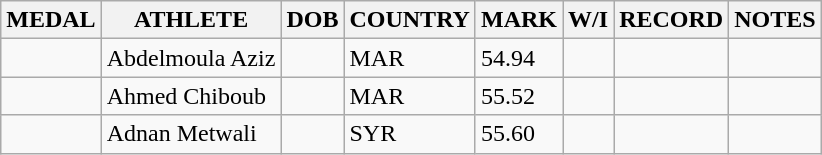<table class="wikitable">
<tr>
<th>MEDAL</th>
<th>ATHLETE</th>
<th>DOB</th>
<th>COUNTRY</th>
<th>MARK</th>
<th>W/I</th>
<th>RECORD</th>
<th>NOTES</th>
</tr>
<tr>
<td></td>
<td>Abdelmoula Aziz</td>
<td></td>
<td>MAR</td>
<td>54.94</td>
<td></td>
<td></td>
<td></td>
</tr>
<tr>
<td></td>
<td>Ahmed Chiboub</td>
<td></td>
<td>MAR</td>
<td>55.52</td>
<td></td>
<td></td>
<td></td>
</tr>
<tr>
<td></td>
<td>Adnan Metwali</td>
<td></td>
<td>SYR</td>
<td>55.60</td>
<td></td>
<td></td>
<td></td>
</tr>
</table>
